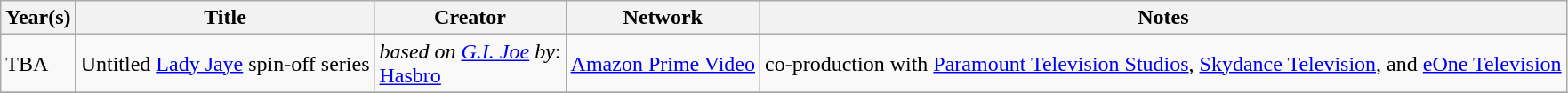<table class="wikitable sortable">
<tr>
<th>Year(s)</th>
<th>Title</th>
<th>Creator</th>
<th>Network</th>
<th>Notes</th>
</tr>
<tr>
<td>TBA</td>
<td>Untitled <a href='#'>Lady Jaye</a> spin-off series</td>
<td><em>based on <a href='#'>G.I. Joe</a> by</em>:<br><a href='#'>Hasbro</a></td>
<td><a href='#'>Amazon Prime Video</a></td>
<td>co-production with <a href='#'>Paramount Television Studios</a>, <a href='#'>Skydance Television</a>, and <a href='#'>eOne Television</a></td>
</tr>
<tr>
</tr>
</table>
